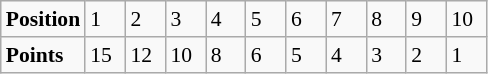<table class="wikitable" style="font-size: 90%;">
<tr>
<td><strong>Position</strong></td>
<td width=20>1</td>
<td width=20>2</td>
<td width=20>3</td>
<td width=20>4</td>
<td width=20>5</td>
<td width=20>6</td>
<td width=20>7</td>
<td width=20>8</td>
<td width=20>9</td>
<td width=20>10</td>
</tr>
<tr>
<td><strong>Points</strong></td>
<td>15</td>
<td>12</td>
<td>10</td>
<td>8</td>
<td>6</td>
<td>5</td>
<td>4</td>
<td>3</td>
<td>2</td>
<td>1</td>
</tr>
</table>
